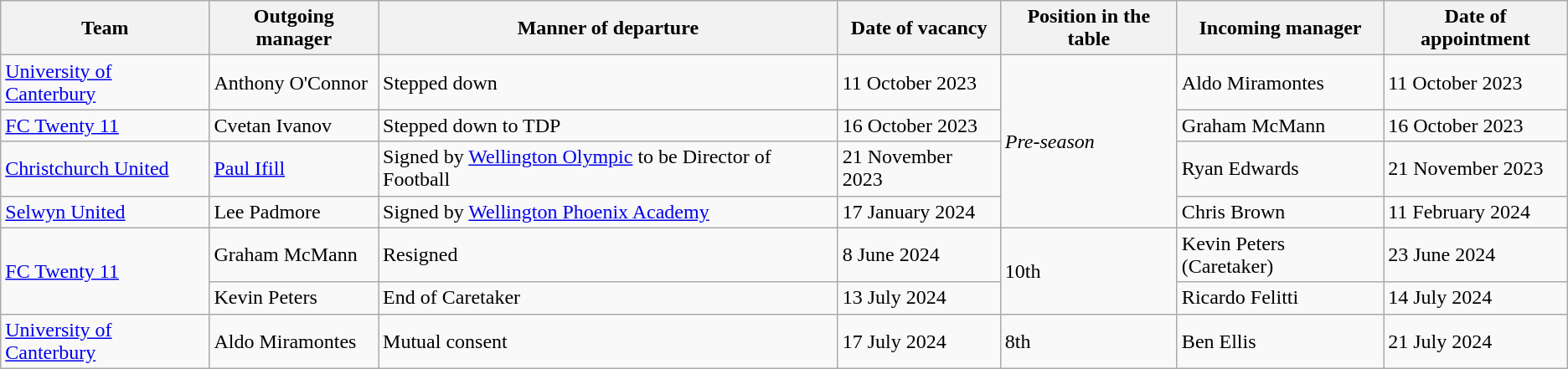<table class="wikitable">
<tr>
<th>Team</th>
<th>Outgoing manager</th>
<th>Manner of departure</th>
<th>Date of vacancy</th>
<th>Position in the table</th>
<th>Incoming manager</th>
<th>Date of appointment</th>
</tr>
<tr>
<td><a href='#'>University of Canterbury</a></td>
<td> Anthony O'Connor</td>
<td>Stepped down</td>
<td>11 October 2023</td>
<td rowspan="4"><em>Pre-season</em></td>
<td> Aldo Miramontes</td>
<td>11 October 2023</td>
</tr>
<tr>
<td><a href='#'>FC Twenty 11</a></td>
<td> Cvetan Ivanov</td>
<td>Stepped down to TDP</td>
<td>16 October 2023</td>
<td> Graham McMann</td>
<td>16 October 2023</td>
</tr>
<tr>
<td><a href='#'>Christchurch United</a></td>
<td> <a href='#'>Paul Ifill</a></td>
<td>Signed by <a href='#'>Wellington Olympic</a> to be Director of Football</td>
<td>21 November 2023</td>
<td> Ryan Edwards</td>
<td>21 November 2023</td>
</tr>
<tr>
<td><a href='#'>Selwyn United</a></td>
<td> Lee Padmore</td>
<td>Signed by <a href='#'>Wellington Phoenix Academy</a></td>
<td>17 January 2024</td>
<td> Chris Brown</td>
<td>11 February 2024</td>
</tr>
<tr>
<td rowspan=2><a href='#'>FC Twenty 11</a></td>
<td> Graham McMann</td>
<td>Resigned</td>
<td>8 June 2024</td>
<td rowspan="2">10th</td>
<td> Kevin Peters (Caretaker)</td>
<td>23 June 2024</td>
</tr>
<tr>
<td> Kevin Peters</td>
<td>End of Caretaker</td>
<td>13 July 2024</td>
<td> Ricardo Felitti</td>
<td>14 July 2024</td>
</tr>
<tr>
<td><a href='#'>University of Canterbury</a></td>
<td> Aldo Miramontes</td>
<td>Mutual consent</td>
<td>17 July 2024</td>
<td>8th</td>
<td> Ben Ellis</td>
<td>21 July 2024</td>
</tr>
</table>
